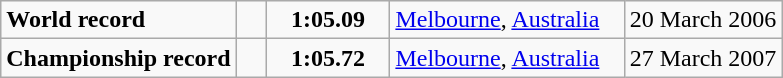<table class="wikitable">
<tr>
<td><strong>World record</strong></td>
<td style="padding-right:1em"></td>
<td style="text-align:center;padding-left:1em; padding-right:1em;"><strong>1:05.09</strong></td>
<td style="padding-right:1em"><a href='#'>Melbourne</a>, <a href='#'>Australia</a></td>
<td align=right>20 March 2006</td>
</tr>
<tr>
<td><strong>Championship record</strong></td>
<td style="padding-right:1em"></td>
<td style="text-align:center;padding-left:1em; padding-right:1em;"><strong>1:05.72</strong></td>
<td style="padding-right:1em"><a href='#'>Melbourne</a>, <a href='#'>Australia</a></td>
<td align=right>27 March 2007</td>
</tr>
</table>
